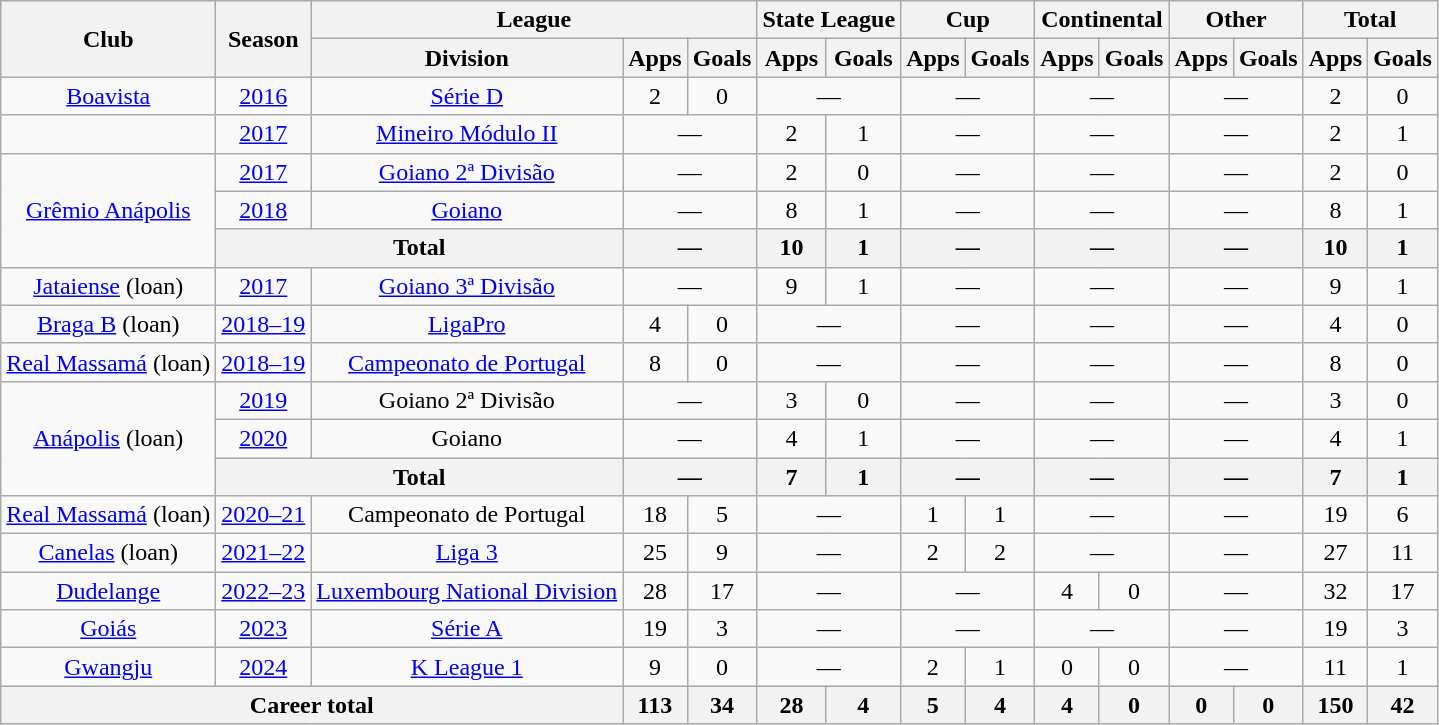<table class="wikitable" style="text-align: center;">
<tr>
<th rowspan="2">Club</th>
<th rowspan="2">Season</th>
<th colspan="3">League</th>
<th colspan="2">State League</th>
<th colspan="2">Cup</th>
<th colspan="2">Continental</th>
<th colspan="2">Other</th>
<th colspan="2">Total</th>
</tr>
<tr>
<th>Division</th>
<th>Apps</th>
<th>Goals</th>
<th>Apps</th>
<th>Goals</th>
<th>Apps</th>
<th>Goals</th>
<th>Apps</th>
<th>Goals</th>
<th>Apps</th>
<th>Goals</th>
<th>Apps</th>
<th>Goals</th>
</tr>
<tr>
<td><a href='#'>Boavista</a></td>
<td><a href='#'>2016</a></td>
<td><a href='#'>Série D</a></td>
<td>2</td>
<td>0</td>
<td colspan="2">—</td>
<td colspan="2">—</td>
<td colspan="2">—</td>
<td colspan="2">—</td>
<td>2</td>
<td>0</td>
</tr>
<tr>
<td></td>
<td><a href='#'>2017</a></td>
<td><a href='#'>Mineiro Módulo II</a></td>
<td colspan="2">—</td>
<td>2</td>
<td>1</td>
<td colspan="2">—</td>
<td colspan="2">—</td>
<td colspan="2">—</td>
<td>2</td>
<td>1</td>
</tr>
<tr>
<td rowspan="3"><a href='#'>Grêmio Anápolis</a></td>
<td><a href='#'>2017</a></td>
<td><a href='#'>Goiano 2ª Divisão</a></td>
<td colspan="2">—</td>
<td>2</td>
<td>0</td>
<td colspan="2">—</td>
<td colspan="2">—</td>
<td colspan="2">—</td>
<td>2</td>
<td>0</td>
</tr>
<tr>
<td><a href='#'>2018</a></td>
<td><a href='#'>Goiano</a></td>
<td colspan="2">—</td>
<td>8</td>
<td>1</td>
<td colspan="2">—</td>
<td colspan="2">—</td>
<td colspan="2">—</td>
<td>8</td>
<td>1</td>
</tr>
<tr>
<th colspan="2">Total</th>
<th colspan="2">—</th>
<th>10</th>
<th>1</th>
<th colspan="2">—</th>
<th colspan="2">—</th>
<th colspan="2">—</th>
<th>10</th>
<th>1</th>
</tr>
<tr>
<td><a href='#'>Jataiense</a> (loan)</td>
<td><a href='#'>2017</a></td>
<td><a href='#'>Goiano 3ª Divisão</a></td>
<td colspan="2">—</td>
<td>9</td>
<td>1</td>
<td colspan="2">—</td>
<td colspan="2">—</td>
<td colspan="2">—</td>
<td>9</td>
<td>1</td>
</tr>
<tr>
<td><a href='#'>Braga B</a> (loan)</td>
<td><a href='#'>2018–19</a></td>
<td><a href='#'>LigaPro</a></td>
<td>4</td>
<td>0</td>
<td colspan="2">—</td>
<td colspan="2">—</td>
<td colspan="2">—</td>
<td colspan="2">—</td>
<td>4</td>
<td>0</td>
</tr>
<tr>
<td><a href='#'>Real Massamá</a> (loan)</td>
<td><a href='#'>2018–19</a></td>
<td><a href='#'>Campeonato de Portugal</a></td>
<td>8</td>
<td>0</td>
<td colspan="2">—</td>
<td colspan="2">—</td>
<td colspan="2">—</td>
<td colspan="2">—</td>
<td>8</td>
<td>0</td>
</tr>
<tr>
<td rowspan="3"><a href='#'>Anápolis</a> (loan)</td>
<td><a href='#'>2019</a></td>
<td>Goiano 2ª Divisão</td>
<td colspan="2">—</td>
<td>3</td>
<td>0</td>
<td colspan="2">—</td>
<td colspan="2">—</td>
<td colspan="2">—</td>
<td>3</td>
<td>0</td>
</tr>
<tr>
<td><a href='#'>2020</a></td>
<td>Goiano</td>
<td colspan="2">—</td>
<td>4</td>
<td>1</td>
<td colspan="2">—</td>
<td colspan="2">—</td>
<td colspan="2">—</td>
<td>4</td>
<td>1</td>
</tr>
<tr>
<th colspan="2">Total</th>
<th colspan="2">—</th>
<th>7</th>
<th>1</th>
<th colspan="2">—</th>
<th colspan="2">—</th>
<th colspan="2">—</th>
<th>7</th>
<th>1</th>
</tr>
<tr>
<td><a href='#'>Real Massamá</a> (loan)</td>
<td><a href='#'>2020–21</a></td>
<td>Campeonato de Portugal</td>
<td>18</td>
<td>5</td>
<td colspan="2">—</td>
<td>1</td>
<td>1</td>
<td colspan="2">—</td>
<td colspan="2">—</td>
<td>19</td>
<td>6</td>
</tr>
<tr>
<td><a href='#'>Canelas</a> (loan)</td>
<td><a href='#'>2021–22</a></td>
<td><a href='#'>Liga 3</a></td>
<td>25</td>
<td>9</td>
<td colspan="2">—</td>
<td>2</td>
<td>2</td>
<td colspan="2">—</td>
<td colspan="2">—</td>
<td>27</td>
<td>11</td>
</tr>
<tr>
<td><a href='#'>Dudelange</a></td>
<td><a href='#'>2022–23</a></td>
<td><a href='#'>Luxembourg National Division</a></td>
<td>28</td>
<td>17</td>
<td colspan="2">—</td>
<td colspan="2">—</td>
<td>4</td>
<td>0</td>
<td colspan="2">—</td>
<td>32</td>
<td>17</td>
</tr>
<tr>
<td><a href='#'>Goiás</a></td>
<td><a href='#'>2023</a></td>
<td><a href='#'>Série A</a></td>
<td>19</td>
<td>3</td>
<td colspan="2">—</td>
<td colspan="2">—</td>
<td colspan="2">—</td>
<td colspan="2">—</td>
<td>19</td>
<td>3</td>
</tr>
<tr>
<td><a href='#'>Gwangju</a></td>
<td><a href='#'>2024</a></td>
<td><a href='#'>K League 1</a></td>
<td>9</td>
<td>0</td>
<td colspan="2">—</td>
<td>2</td>
<td>1</td>
<td>0</td>
<td>0</td>
<td colspan="2">—</td>
<td>11</td>
<td>1</td>
</tr>
<tr>
<th colspan="3">Career total</th>
<th>113</th>
<th>34</th>
<th>28</th>
<th>4</th>
<th>5</th>
<th>4</th>
<th>4</th>
<th>0</th>
<th>0</th>
<th>0</th>
<th>150</th>
<th>42</th>
</tr>
</table>
